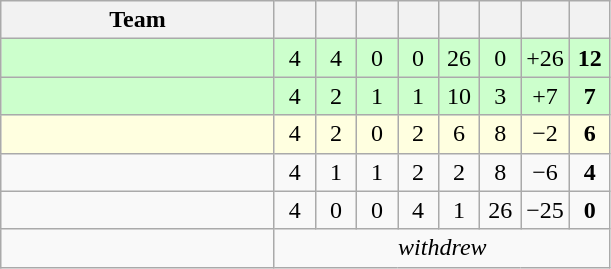<table class="wikitable" style="text-align:center">
<tr>
<th width="175">Team</th>
<th width="20"></th>
<th width="20"></th>
<th width="20"></th>
<th width="20"></th>
<th width="20"></th>
<th width="20"></th>
<th width="20"></th>
<th width="20"></th>
</tr>
<tr bgcolor=ccffcc>
<td align=left></td>
<td>4</td>
<td>4</td>
<td>0</td>
<td>0</td>
<td>26</td>
<td>0</td>
<td>+26</td>
<td><strong>12</strong></td>
</tr>
<tr bgcolor=ccffcc>
<td align=left></td>
<td>4</td>
<td>2</td>
<td>1</td>
<td>1</td>
<td>10</td>
<td>3</td>
<td>+7</td>
<td><strong>7</strong></td>
</tr>
<tr bgcolor=lightyellow>
<td align=left></td>
<td>4</td>
<td>2</td>
<td>0</td>
<td>2</td>
<td>6</td>
<td>8</td>
<td>−2</td>
<td><strong>6</strong></td>
</tr>
<tr>
<td align=left></td>
<td>4</td>
<td>1</td>
<td>1</td>
<td>2</td>
<td>2</td>
<td>8</td>
<td>−6</td>
<td><strong>4</strong></td>
</tr>
<tr>
<td align=left></td>
<td>4</td>
<td>0</td>
<td>0</td>
<td>4</td>
<td>1</td>
<td>26</td>
<td>−25</td>
<td><strong>0</strong></td>
</tr>
<tr>
<td align=left></td>
<td colspan="8" align=center><em>withdrew</em></td>
</tr>
</table>
